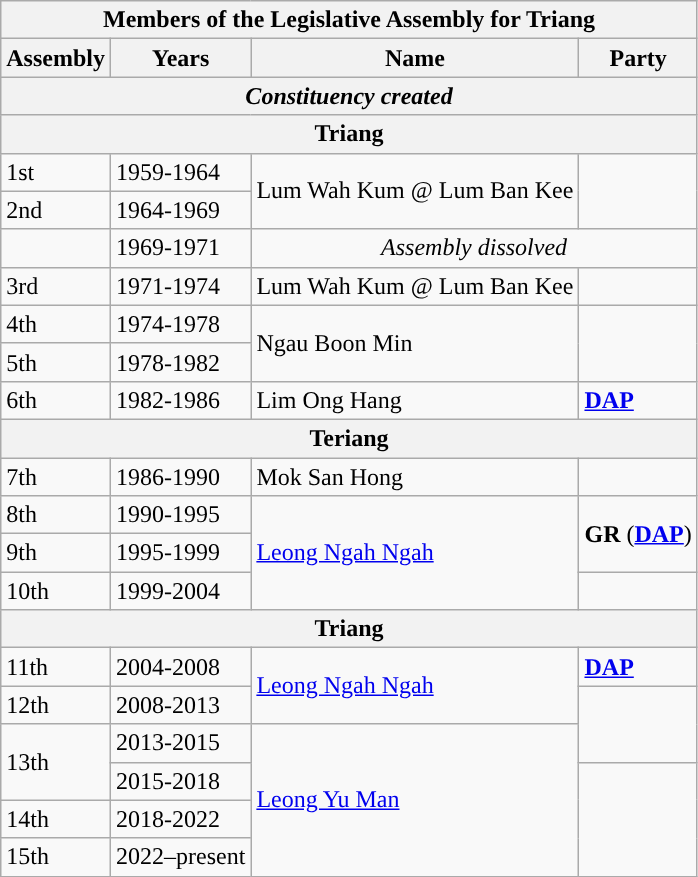<table class="wikitable">
<tr>
<th colspan="4">Members of the Legislative Assembly for Triang</th>
</tr>
<tr>
<th>Assembly</th>
<th>Years</th>
<th>Name</th>
<th>Party</th>
</tr>
<tr>
<th colspan="4"><em>Constituency created</em></th>
</tr>
<tr>
<th colspan=4 align=center>Triang</th>
</tr>
<tr>
<td>1st</td>
<td>1959-1964</td>
<td rowspan="2">Lum Wah Kum @ Lum Ban Kee</td>
<td rowspan="2"></td>
</tr>
<tr>
<td>2nd</td>
<td>1964-1969</td>
</tr>
<tr>
<td></td>
<td>1969-1971</td>
<td colspan=2 align=center><em>Assembly dissolved</em></td>
</tr>
<tr>
<td>3rd</td>
<td>1971-1974</td>
<td>Lum Wah Kum @ Lum Ban Kee</td>
<td></td>
</tr>
<tr>
<td>4th</td>
<td>1974-1978</td>
<td rowspan="2">Ngau Boon Min</td>
<td rowspan="2"></td>
</tr>
<tr>
<td>5th</td>
<td>1978-1982</td>
</tr>
<tr>
<td>6th</td>
<td>1982-1986</td>
<td>Lim Ong Hang</td>
<td><strong><a href='#'>DAP</a></strong></td>
</tr>
<tr>
<th colspan=4 align=center>Teriang</th>
</tr>
<tr>
<td>7th</td>
<td>1986-1990</td>
<td>Mok San Hong</td>
<td></td>
</tr>
<tr>
<td>8th</td>
<td>1990-1995</td>
<td rowspan="3"><a href='#'>Leong Ngah Ngah</a></td>
<td rowspan=2><strong>GR</strong> (<strong><a href='#'>DAP</a></strong>)</td>
</tr>
<tr>
<td>9th</td>
<td>1995-1999</td>
</tr>
<tr>
<td>10th</td>
<td>1999-2004</td>
<td></td>
</tr>
<tr>
<th colspan=4 align=center>Triang</th>
</tr>
<tr>
<td>11th</td>
<td>2004-2008</td>
<td rowspan="2"><a href='#'>Leong Ngah Ngah</a></td>
<td><strong><a href='#'>DAP</a></strong></td>
</tr>
<tr>
<td>12th</td>
<td>2008-2013</td>
<td rowspan=2></td>
</tr>
<tr>
<td rowspan=2>13th</td>
<td>2013-2015</td>
<td rowspan=4><a href='#'>Leong Yu Man</a></td>
</tr>
<tr>
<td>2015-2018</td>
<td rowspan=3></td>
</tr>
<tr>
<td>14th</td>
<td>2018-2022</td>
</tr>
<tr>
<td>15th</td>
<td>2022–present</td>
</tr>
</table>
